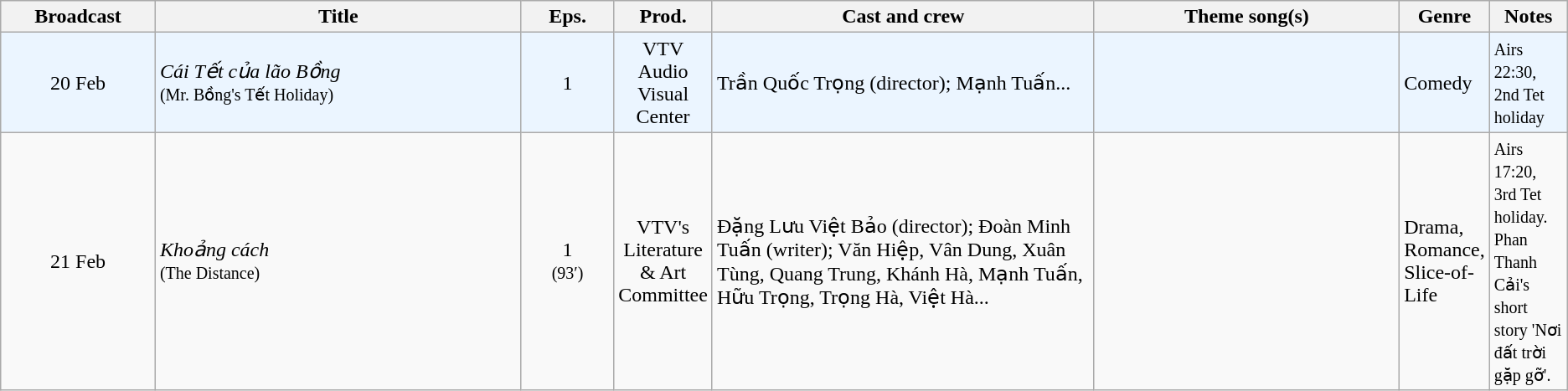<table class="wikitable sortable">
<tr>
<th style="width:10%;">Broadcast</th>
<th style="width:24%;">Title</th>
<th style="width:6%;">Eps.</th>
<th style="width:5%;">Prod.</th>
<th style="width:25%;">Cast and crew</th>
<th style="width:20%;">Theme song(s)</th>
<th style="width:5%;">Genre</th>
<th style="width:5%;">Notes</th>
</tr>
<tr ---- bgcolor="#ebf5ff">
<td style="text-align:center;">20 Feb <br></td>
<td><em>Cái Tết của lão Bồng</em> <br><small>(Mr. Bồng's Tết Holiday)</small></td>
<td style="text-align:center;">1</td>
<td style="text-align:center;">VTV Audio Visual Center</td>
<td>Trần Quốc Trọng (director); Mạnh Tuấn...</td>
<td></td>
<td>Comedy</td>
<td><small>Airs 22:30, 2nd Tet holiday</small></td>
</tr>
<tr>
<td style="text-align:center;">21 Feb<br></td>
<td><em>Khoảng cách</em> <br><small>(The Distance)</small></td>
<td style="text-align:center;">1<br><small>(93′)</small></td>
<td style="text-align:center;">VTV's Literature & Art Committee</td>
<td>Đặng Lưu Việt Bảo (director); Đoàn Minh Tuấn (writer); Văn Hiệp, Vân Dung, Xuân Tùng, Quang Trung, Khánh Hà, Mạnh Tuấn, Hữu Trọng, Trọng Hà, Việt Hà...</td>
<td></td>
<td>Drama, Romance, Slice-of-Life</td>
<td><small>Airs 17:20, 3rd Tet holiday.  Phan Thanh Cải's short story 'Nơi đất trời gặp gỡ'.</small></td>
</tr>
</table>
